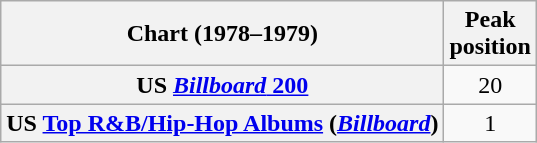<table class="wikitable sortable plainrowheaders" style="text-align:center">
<tr>
<th scope="col">Chart (1978–1979)</th>
<th scope="col">Peak<br>position</th>
</tr>
<tr>
<th scope="row">US <a href='#'><em>Billboard</em> 200</a></th>
<td>20</td>
</tr>
<tr>
<th scope="row">US <a href='#'>Top R&B/Hip-Hop Albums</a> (<em><a href='#'>Billboard</a></em>)</th>
<td>1</td>
</tr>
</table>
